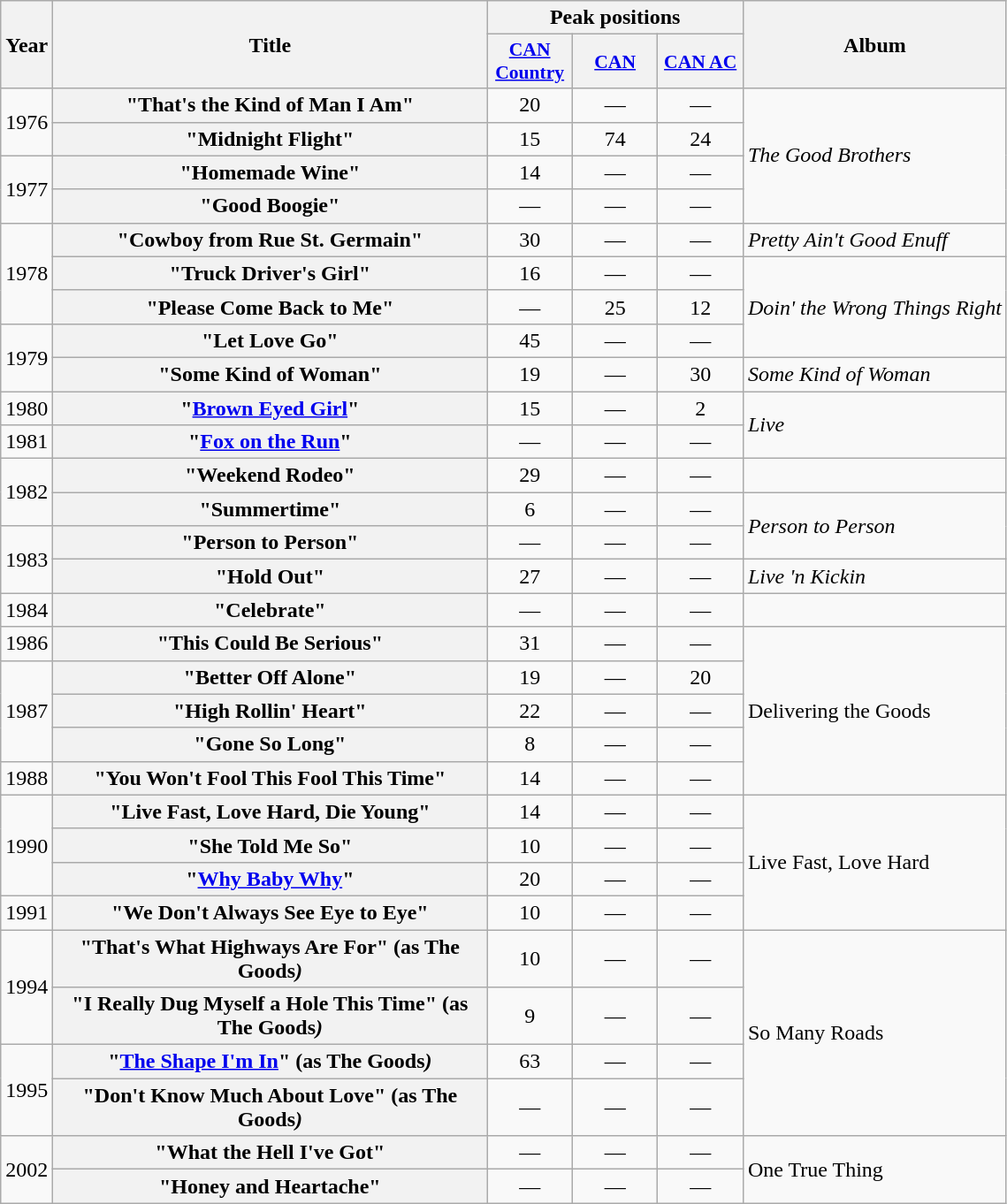<table class="wikitable plainrowheaders" style="text-align:center;">
<tr>
<th scope="col" rowspan="2">Year</th>
<th scope="col" rowspan="2" style="width:20em;">Title</th>
<th scope="col" colspan="3">Peak positions</th>
<th scope="col" rowspan="2">Album</th>
</tr>
<tr>
<th style="width:4em;font-size:90%;"><a href='#'>CAN Country</a></th>
<th style="width:4em;font-size:90%;"><a href='#'>CAN</a></th>
<th style="width:4em;font-size:90%;"><a href='#'>CAN AC</a></th>
</tr>
<tr>
<td rowspan="2">1976</td>
<th scope="row">"That's the Kind of Man I Am"</th>
<td>20</td>
<td>—</td>
<td>—</td>
<td style="text-align:left;" rowspan="4"><em>The Good Brothers</em></td>
</tr>
<tr>
<th scope="row">"Midnight Flight"</th>
<td>15</td>
<td>74</td>
<td>24</td>
</tr>
<tr>
<td rowspan="2">1977</td>
<th scope="row">"Homemade Wine"</th>
<td>14</td>
<td>—</td>
<td>—</td>
</tr>
<tr>
<th scope="row">"Good Boogie"</th>
<td>—</td>
<td>—</td>
<td>—</td>
</tr>
<tr>
<td rowspan="3">1978</td>
<th scope="row">"Cowboy from Rue St. Germain"</th>
<td>30</td>
<td>—</td>
<td>—</td>
<td style="text-align:left;"><em>Pretty Ain't Good Enuff</em></td>
</tr>
<tr>
<th scope="row">"Truck Driver's Girl"</th>
<td>16</td>
<td>—</td>
<td>—</td>
<td style="text-align:left;" rowspan="3"><em>Doin' the Wrong Things Right</em></td>
</tr>
<tr>
<th scope="row">"Please Come Back to Me"</th>
<td>—</td>
<td>25</td>
<td>12</td>
</tr>
<tr>
<td rowspan="2">1979</td>
<th scope="row">"Let Love Go"</th>
<td>45</td>
<td>—</td>
<td>—</td>
</tr>
<tr>
<th scope="row">"Some Kind of Woman"</th>
<td>19</td>
<td>—</td>
<td>30</td>
<td style="text-align:left;"><em>Some Kind of Woman</em></td>
</tr>
<tr>
<td>1980</td>
<th scope="row">"<a href='#'>Brown Eyed Girl</a>"</th>
<td>15</td>
<td>—</td>
<td>2</td>
<td style="text-align:left;" rowspan="2"><em>Live</em></td>
</tr>
<tr>
<td>1981</td>
<th scope="row">"<a href='#'>Fox on the Run</a>"</th>
<td>—</td>
<td>—</td>
<td>—</td>
</tr>
<tr>
<td rowspan="2">1982</td>
<th scope="row">"Weekend Rodeo"</th>
<td>29</td>
<td>—</td>
<td>—</td>
<td></td>
</tr>
<tr>
<th scope="row">"Summertime"</th>
<td>6</td>
<td>—</td>
<td>—</td>
<td style="text-align:left;" rowspan="2"><em>Person to Person</em></td>
</tr>
<tr>
<td rowspan="2">1983</td>
<th scope="row">"Person to Person"</th>
<td>—</td>
<td>—</td>
<td>—</td>
</tr>
<tr>
<th scope="row">"Hold Out"</th>
<td>27</td>
<td>—</td>
<td>—</td>
<td style="text-align:left;"><em>Live 'n Kickin<strong></td>
</tr>
<tr>
<td>1984</td>
<th scope="row">"Celebrate"</th>
<td>—</td>
<td>—</td>
<td>—</td>
<td></td>
</tr>
<tr>
<td>1986</td>
<th scope="row">"This Could Be Serious"</th>
<td>31</td>
<td>—</td>
<td>—</td>
<td style="text-align:left;" rowspan="5"></em>Delivering the Goods<em></td>
</tr>
<tr>
<td rowspan="3">1987</td>
<th scope="row">"Better Off Alone"</th>
<td>19</td>
<td>—</td>
<td>20</td>
</tr>
<tr>
<th scope="row">"High Rollin' Heart"</th>
<td>22</td>
<td>—</td>
<td>—</td>
</tr>
<tr>
<th scope="row">"Gone So Long"</th>
<td>8</td>
<td>—</td>
<td>—</td>
</tr>
<tr>
<td>1988</td>
<th scope="row">"You Won't Fool This Fool This Time"</th>
<td>14</td>
<td>—</td>
<td>—</td>
</tr>
<tr>
<td rowspan="3">1990</td>
<th scope="row">"Live Fast, Love Hard, Die Young"</th>
<td>14</td>
<td>—</td>
<td>—</td>
<td style="text-align:left;" rowspan="4"></em>Live Fast, Love Hard<em></td>
</tr>
<tr>
<th scope="row">"She Told Me So"</th>
<td>10</td>
<td>—</td>
<td>—</td>
</tr>
<tr>
<th scope="row">"<a href='#'>Why Baby Why</a>"</th>
<td>20</td>
<td>—</td>
<td>—</td>
</tr>
<tr>
<td>1991</td>
<th scope="row">"We Don't Always See Eye to Eye"</th>
<td>10</td>
<td>—</td>
<td>—</td>
</tr>
<tr>
<td rowspan="2">1994</td>
<th scope="row">"That's What Highways Are For" (as </em>The Goods<em>)</th>
<td>10</td>
<td>—</td>
<td>—</td>
<td style="text-align:left;" rowspan="4"></em>So Many Roads<em></td>
</tr>
<tr>
<th scope="row">"I Really Dug Myself a Hole This Time" (as </em>The Goods<em>)</th>
<td>9</td>
<td>—</td>
<td>—</td>
</tr>
<tr>
<td rowspan="2">1995</td>
<th scope="row">"<a href='#'>The Shape I'm In</a>" (as </em>The Goods<em>)</th>
<td>63</td>
<td>—</td>
<td>—</td>
</tr>
<tr>
<th scope="row">"Don't Know Much About Love"  (as </em>The Goods<em>)</th>
<td>—</td>
<td>—</td>
<td>—</td>
</tr>
<tr>
<td rowspan="2">2002</td>
<th scope="row">"What the Hell I've Got"</th>
<td>—</td>
<td>—</td>
<td>—</td>
<td style="text-align:left;" rowspan="2"></em>One True Thing<em></td>
</tr>
<tr>
<th scope="row">"Honey and Heartache"</th>
<td>—</td>
<td>—</td>
<td>—</td>
</tr>
</table>
